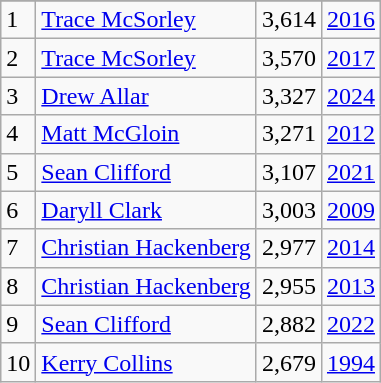<table class="wikitable">
<tr>
</tr>
<tr>
<td>1</td>
<td><a href='#'>Trace McSorley</a></td>
<td>3,614</td>
<td><a href='#'>2016</a></td>
</tr>
<tr>
<td>2</td>
<td><a href='#'>Trace McSorley</a></td>
<td>3,570</td>
<td><a href='#'>2017</a></td>
</tr>
<tr>
<td>3</td>
<td><a href='#'>Drew Allar</a></td>
<td>3,327</td>
<td><a href='#'>2024</a></td>
</tr>
<tr>
<td>4</td>
<td><a href='#'>Matt McGloin</a></td>
<td>3,271</td>
<td><a href='#'>2012</a></td>
</tr>
<tr>
<td>5</td>
<td><a href='#'>Sean Clifford</a></td>
<td>3,107</td>
<td><a href='#'>2021</a></td>
</tr>
<tr>
<td>6</td>
<td><a href='#'>Daryll Clark</a></td>
<td>3,003</td>
<td><a href='#'>2009</a></td>
</tr>
<tr>
<td>7</td>
<td><a href='#'>Christian Hackenberg</a></td>
<td>2,977</td>
<td><a href='#'>2014</a></td>
</tr>
<tr>
<td>8</td>
<td><a href='#'>Christian Hackenberg</a></td>
<td>2,955</td>
<td><a href='#'>2013</a></td>
</tr>
<tr>
<td>9</td>
<td><a href='#'>Sean Clifford</a></td>
<td>2,882</td>
<td><a href='#'>2022</a></td>
</tr>
<tr>
<td>10</td>
<td><a href='#'>Kerry Collins</a></td>
<td>2,679</td>
<td><a href='#'>1994</a></td>
</tr>
</table>
